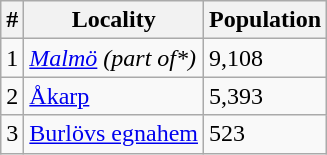<table class="wikitable">
<tr>
<th>#</th>
<th>Locality</th>
<th>Population</th>
</tr>
<tr>
<td>1</td>
<td><em><a href='#'>Malmö</a> (part of*)</em></td>
<td>9,108</td>
</tr>
<tr>
<td>2</td>
<td><a href='#'>Åkarp</a></td>
<td>5,393</td>
</tr>
<tr>
<td>3</td>
<td><a href='#'>Burlövs egnahem</a></td>
<td>523</td>
</tr>
</table>
